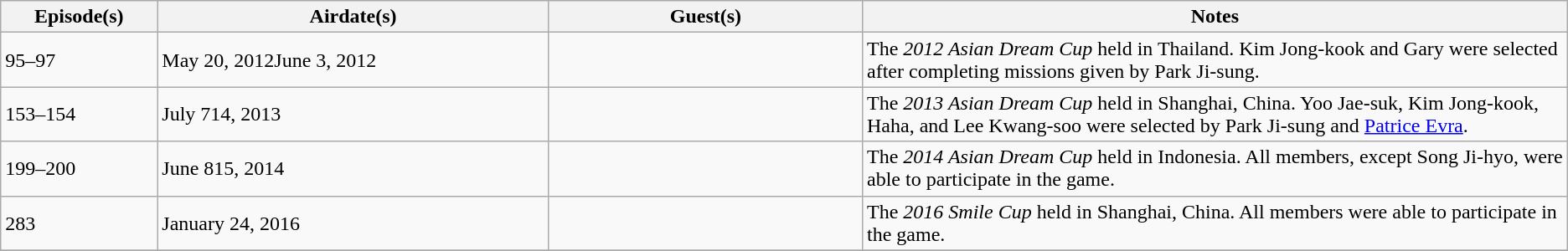<table class="wikitable">
<tr>
<th style="width:10%;">Episode(s)</th>
<th style="width:25%;">Airdate(s)</th>
<th style="width:20%;">Guest(s)</th>
<th style="width:55%;">Notes</th>
</tr>
<tr>
<td>95–97</td>
<td>May 20, 2012June 3, 2012</td>
<td></td>
<td>The <em>2012 Asian Dream Cup</em> held in Thailand. Kim Jong-kook and Gary were selected after completing missions given by Park Ji-sung.</td>
</tr>
<tr>
<td>153–154</td>
<td>July 714, 2013</td>
<td></td>
<td>The <em>2013 Asian Dream Cup</em> held in Shanghai, China. Yoo Jae-suk, Kim Jong-kook, Haha, and Lee Kwang-soo were selected by Park Ji-sung and <a href='#'>Patrice Evra</a>.</td>
</tr>
<tr>
<td>199–200</td>
<td>June 815, 2014</td>
<td></td>
<td>The <em>2014 Asian Dream Cup</em> held in Indonesia. All members, except Song Ji-hyo, were able to participate in the game.</td>
</tr>
<tr>
<td>283</td>
<td>January 24, 2016</td>
<td></td>
<td>The <em>2016 Smile Cup</em> held in Shanghai, China. All members were able to participate in the game.</td>
</tr>
<tr>
</tr>
</table>
